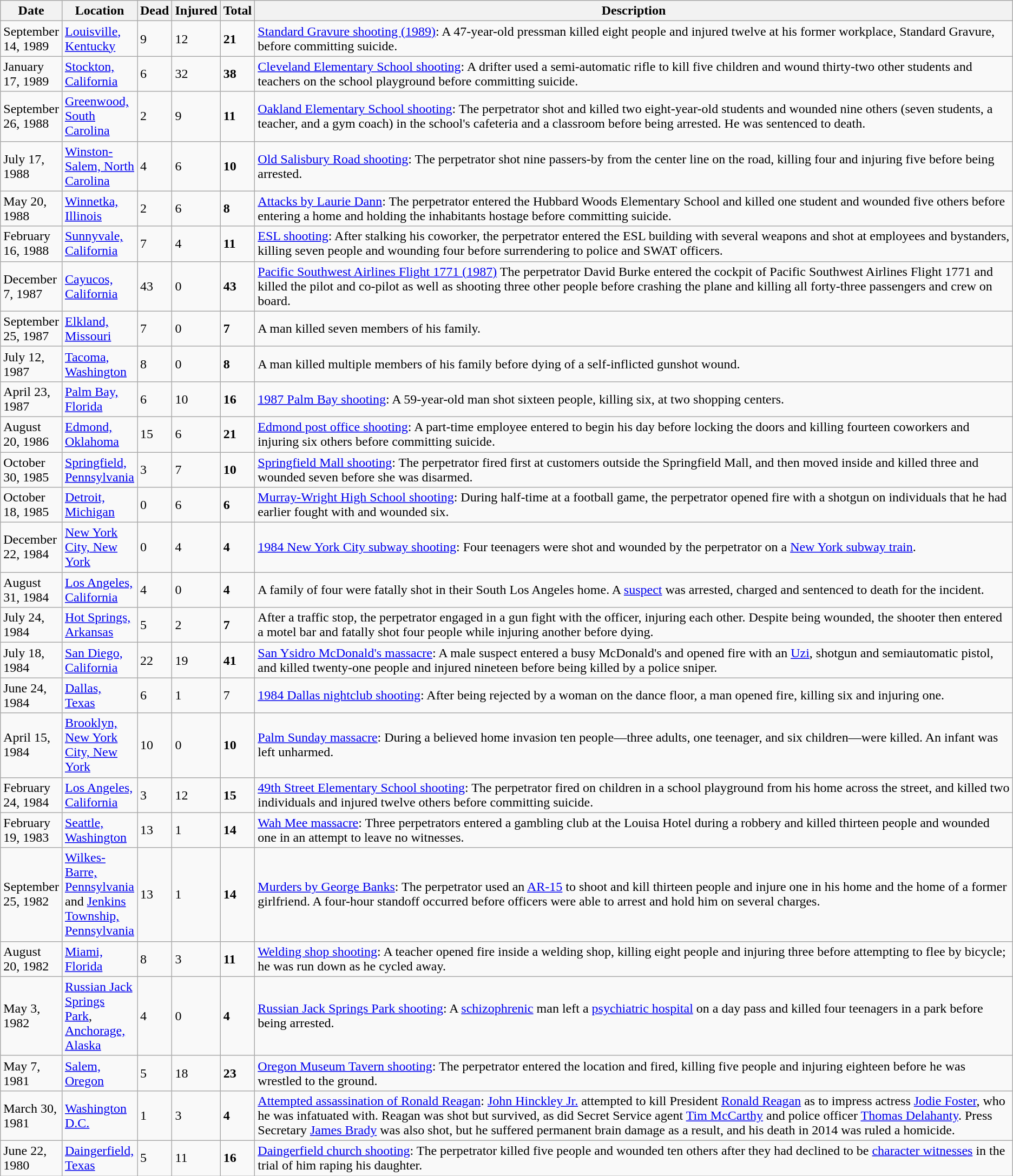<table class="wikitable sortable">
<tr>
<th scope="col" style="width: 56px;">Date</th>
<th scope="col" style="width: 84px;">Location</th>
<th data-sort-type=number>Dead</th>
<th data-sort-type=number>Injured</th>
<th data-sort-type=number>Total</th>
<th class=unsortable>Description</th>
</tr>
<tr>
<td>September 14, 1989</td>
<td><a href='#'>Louisville, Kentucky</a></td>
<td>9</td>
<td>12</td>
<td><strong>21</strong></td>
<td><a href='#'>Standard Gravure shooting (1989)</a>: A 47-year-old pressman killed eight people and injured twelve at his former workplace, Standard Gravure, before committing suicide.</td>
</tr>
<tr>
<td>January 17, 1989</td>
<td><a href='#'>Stockton, California</a></td>
<td>6</td>
<td>32</td>
<td><strong>38</strong></td>
<td><a href='#'>Cleveland Elementary School shooting</a>: A drifter used a semi-automatic rifle to kill five children and wound thirty-two other students and teachers on the school playground before committing suicide.</td>
</tr>
<tr>
<td>September 26, 1988</td>
<td><a href='#'>Greenwood, South Carolina</a></td>
<td>2</td>
<td>9</td>
<td><strong>11</strong></td>
<td><a href='#'>Oakland Elementary School shooting</a>: The perpetrator shot and killed two eight-year-old students and wounded nine others (seven students, a teacher, and a gym coach) in the school's cafeteria and a classroom before being arrested. He was sentenced to death.</td>
</tr>
<tr>
<td>July 17, 1988</td>
<td><a href='#'>Winston-Salem, North Carolina</a></td>
<td>4</td>
<td>6</td>
<td><strong>10</strong></td>
<td><a href='#'>Old Salisbury Road shooting</a>: The perpetrator shot nine passers-by from the center line on the road, killing four and injuring five before being arrested.</td>
</tr>
<tr>
<td>May 20, 1988</td>
<td><a href='#'>Winnetka, Illinois</a></td>
<td>2</td>
<td>6</td>
<td><strong>8</strong></td>
<td><a href='#'>Attacks by Laurie Dann</a>: The perpetrator entered the Hubbard Woods Elementary School and killed one student and wounded five others before entering a home and holding the inhabitants hostage before committing suicide.</td>
</tr>
<tr>
<td>February 16, 1988</td>
<td><a href='#'>Sunnyvale, California</a></td>
<td>7</td>
<td>4</td>
<td><strong>11</strong></td>
<td><a href='#'>ESL shooting</a>: After stalking his coworker, the perpetrator entered the ESL building with several weapons and shot at employees and bystanders, killing seven people and wounding four before surrendering to police and SWAT officers.</td>
</tr>
<tr>
<td>December 7, 1987</td>
<td><a href='#'>Cayucos, California</a></td>
<td>43</td>
<td>0</td>
<td><strong>43</strong></td>
<td><a href='#'>Pacific Southwest Airlines Flight 1771 (1987)</a> The perpetrator David Burke entered the cockpit of Pacific Southwest Airlines Flight 1771 and killed the pilot and co-pilot as well as shooting three other people before crashing the plane and killing all forty-three passengers and crew on board.</td>
</tr>
<tr>
<td>September 25, 1987</td>
<td><a href='#'>Elkland, Missouri</a></td>
<td>7</td>
<td>0</td>
<td><strong>7</strong></td>
<td>A man killed seven members of his family.</td>
</tr>
<tr>
<td>July 12, 1987</td>
<td><a href='#'>Tacoma, Washington</a></td>
<td>8</td>
<td>0</td>
<td><strong>8</strong></td>
<td>A man killed multiple members of his family before dying of a self-inflicted gunshot wound.</td>
</tr>
<tr>
<td>April 23, 1987</td>
<td><a href='#'>Palm Bay, Florida</a></td>
<td>6</td>
<td>10</td>
<td><strong>16</strong></td>
<td><a href='#'>1987 Palm Bay shooting</a>: A 59-year-old man shot sixteen people, killing six, at two shopping centers.</td>
</tr>
<tr>
<td>August 20, 1986</td>
<td><a href='#'>Edmond, Oklahoma</a></td>
<td>15</td>
<td>6</td>
<td><strong>21</strong></td>
<td><a href='#'>Edmond post office shooting</a>: A part-time employee entered to begin his day before locking the doors and killing fourteen coworkers and injuring six others before committing suicide.</td>
</tr>
<tr>
<td>October 30, 1985</td>
<td><a href='#'>Springfield, Pennsylvania</a></td>
<td>3</td>
<td>7</td>
<td><strong>10</strong></td>
<td><a href='#'>Springfield Mall shooting</a>: The perpetrator fired first at customers outside the Springfield Mall, and then moved inside and killed three and wounded seven before she was disarmed.</td>
</tr>
<tr>
<td>October 18, 1985</td>
<td><a href='#'>Detroit, Michigan</a></td>
<td>0</td>
<td>6</td>
<td><strong>6</strong></td>
<td><a href='#'>Murray-Wright High School shooting</a>: During half-time at a football game, the perpetrator opened fire with a shotgun on individuals that he had earlier fought with and wounded six.</td>
</tr>
<tr>
<td>December 22, 1984</td>
<td><a href='#'>New York City, New York</a></td>
<td>0</td>
<td>4</td>
<td><strong>4</strong></td>
<td><a href='#'>1984 New York City subway shooting</a>: Four teenagers were shot and wounded by the perpetrator on a <a href='#'>New York subway train</a>.</td>
</tr>
<tr>
<td>August 31, 1984</td>
<td><a href='#'>Los Angeles, California</a></td>
<td>4</td>
<td>0</td>
<td><strong>4</strong></td>
<td>A family of four were fatally shot in their South Los Angeles home. A <a href='#'>suspect</a> was arrested, charged and sentenced to death for the incident.</td>
</tr>
<tr>
<td>July 24, 1984</td>
<td><a href='#'>Hot Springs, Arkansas</a></td>
<td>5</td>
<td>2</td>
<td><strong>7</strong></td>
<td>After a traffic stop, the perpetrator engaged in a gun fight with the officer, injuring each other. Despite being wounded, the shooter then entered a motel bar and fatally shot four people while injuring another before dying.</td>
</tr>
<tr>
<td>July 18, 1984</td>
<td><a href='#'>San Diego, California</a></td>
<td>22</td>
<td>19</td>
<td><strong>41</strong></td>
<td><a href='#'>San Ysidro McDonald's massacre</a>: A male suspect entered a busy McDonald's and opened fire with an <a href='#'>Uzi</a>, shotgun and semiautomatic pistol, and killed twenty-one people and injured nineteen before being killed by a police sniper.</td>
</tr>
<tr>
<td>June 24, 1984</td>
<td><a href='#'>Dallas, Texas</a></td>
<td>6</td>
<td>1</td>
<td>7</td>
<td><a href='#'>1984 Dallas nightclub shooting</a>: After being rejected by a woman on the dance floor, a man opened fire, killing six and injuring one.</td>
</tr>
<tr>
<td>April 15, 1984</td>
<td><a href='#'>Brooklyn, New York City, New York</a></td>
<td>10</td>
<td>0</td>
<td><strong>10</strong></td>
<td><a href='#'>Palm Sunday massacre</a>: During a believed home invasion ten people—three adults, one teenager, and six children—were killed. An infant was left unharmed.</td>
</tr>
<tr>
<td>February 24, 1984</td>
<td><a href='#'>Los Angeles, California</a></td>
<td>3</td>
<td>12</td>
<td><strong>15</strong></td>
<td><a href='#'>49th Street Elementary School shooting</a>: The perpetrator fired on children in a school playground from his home across the street, and killed two individuals and injured twelve others before committing suicide.</td>
</tr>
<tr>
<td>February 19, 1983</td>
<td><a href='#'>Seattle, Washington</a></td>
<td>13</td>
<td>1</td>
<td><strong>14</strong></td>
<td><a href='#'>Wah Mee massacre</a>: Three perpetrators entered a gambling club at the Louisa Hotel during a robbery and killed thirteen people and wounded one in an attempt to leave no witnesses.</td>
</tr>
<tr>
<td>September 25, 1982</td>
<td><a href='#'>Wilkes-Barre, Pennsylvania</a> and <a href='#'>Jenkins Township, Pennsylvania</a></td>
<td>13</td>
<td>1</td>
<td><strong>14</strong></td>
<td><a href='#'>Murders by George Banks</a>: The perpetrator used an <a href='#'>AR-15</a> to shoot and kill thirteen people and injure one in his home and the home of a former girlfriend. A four-hour standoff occurred before officers were able to arrest and hold him on several charges.</td>
</tr>
<tr>
<td>August 20, 1982</td>
<td><a href='#'>Miami, Florida</a></td>
<td>8</td>
<td>3</td>
<td><strong>11</strong></td>
<td><a href='#'>Welding shop shooting</a>: A teacher opened fire inside a welding shop, killing eight people and injuring three before attempting to flee by bicycle; he was run down as he cycled away.</td>
</tr>
<tr>
<td>May 3, 1982</td>
<td><a href='#'>Russian Jack Springs Park</a>, <a href='#'>Anchorage, Alaska</a></td>
<td>4</td>
<td>0</td>
<td><strong>4</strong></td>
<td><a href='#'>Russian Jack Springs Park shooting</a>: A <a href='#'>schizophrenic</a> man left a <a href='#'>psychiatric hospital</a> on a day pass and killed four teenagers in a park before being arrested.</td>
</tr>
<tr>
<td>May 7, 1981</td>
<td><a href='#'>Salem, Oregon</a></td>
<td>5</td>
<td>18</td>
<td><strong>23</strong></td>
<td><a href='#'>Oregon Museum Tavern shooting</a>: The perpetrator entered the location and fired, killing five people and injuring eighteen before he was wrestled to the ground.</td>
</tr>
<tr>
<td>March 30, 1981</td>
<td><a href='#'>Washington D.C.</a></td>
<td>1</td>
<td>3</td>
<td><strong>4</strong></td>
<td><a href='#'>Attempted assassination of Ronald Reagan</a>: <a href='#'>John Hinckley Jr.</a> attempted to kill President <a href='#'>Ronald Reagan</a> as to impress actress <a href='#'>Jodie Foster</a>, who he was infatuated with. Reagan was shot but survived, as did Secret Service agent <a href='#'>Tim McCarthy</a> and police officer <a href='#'>Thomas Delahanty</a>. Press Secretary <a href='#'>James Brady</a> was also shot, but he suffered permanent brain damage as a result, and his death in 2014 was ruled a homicide.</td>
</tr>
<tr>
<td>June 22, 1980</td>
<td><a href='#'>Daingerfield, Texas</a></td>
<td>5</td>
<td>11</td>
<td><strong>16</strong></td>
<td><a href='#'>Daingerfield church shooting</a>: The perpetrator killed five people and wounded ten others after they had declined to be <a href='#'>character witnesses</a> in the trial of him raping his daughter.</td>
</tr>
</table>
